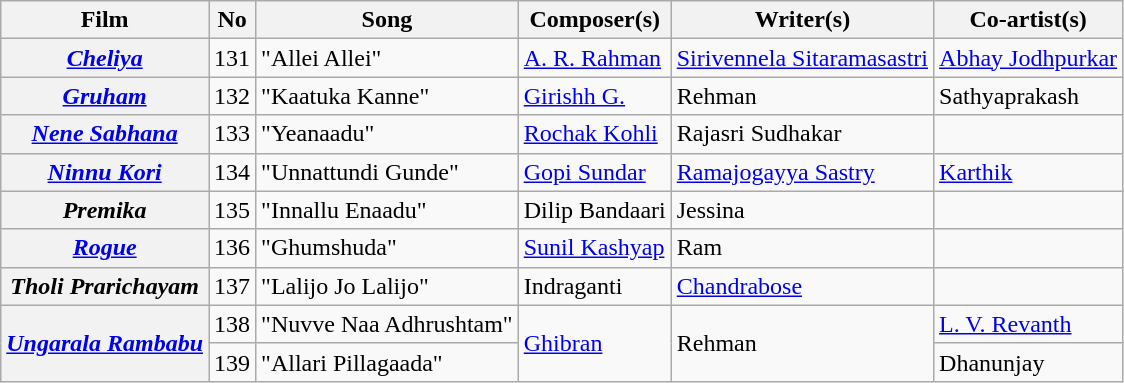<table class="wikitable sortable plainrowheaders">
<tr>
<th>Film</th>
<th>No</th>
<th>Song</th>
<th>Composer(s)</th>
<th>Writer(s)</th>
<th>Co-artist(s)</th>
</tr>
<tr>
<th><em><a href='#'>Cheliya</a></em></th>
<td>131</td>
<td>"Allei Allei"</td>
<td><a href='#'>A. R. Rahman</a></td>
<td><a href='#'>Sirivennela Sitaramasastri</a></td>
<td><a href='#'>Abhay Jodhpurkar</a></td>
</tr>
<tr>
<th><em><a href='#'>Gruham</a></em></th>
<td>132</td>
<td>"Kaatuka Kanne"</td>
<td><a href='#'>Girishh G.</a></td>
<td>Rehman</td>
<td>Sathyaprakash</td>
</tr>
<tr>
<th><a href='#'><em>Nene Sabhana</em></a></th>
<td>133</td>
<td>"Yeanaadu"</td>
<td><a href='#'>Rochak Kohli</a></td>
<td>Rajasri Sudhakar</td>
<td></td>
</tr>
<tr>
<th><em><a href='#'>Ninnu Kori</a></em></th>
<td>134</td>
<td>"Unnattundi Gunde"</td>
<td><a href='#'>Gopi Sundar</a></td>
<td><a href='#'>Ramajogayya Sastry</a></td>
<td><a href='#'>Karthik</a></td>
</tr>
<tr>
<th><em>Premika</em></th>
<td>135</td>
<td>"Innallu Enaadu"</td>
<td>Dilip Bandaari</td>
<td>Jessina</td>
<td></td>
</tr>
<tr>
<th><em><a href='#'>Rogue</a></em></th>
<td>136</td>
<td>"Ghumshuda"</td>
<td><a href='#'>Sunil Kashyap</a></td>
<td>Ram</td>
<td></td>
</tr>
<tr>
<th><em>Tholi Prarichayam</em></th>
<td>137</td>
<td>"Lalijo Jo Lalijo"</td>
<td>Indraganti</td>
<td><a href='#'>Chandrabose</a></td>
<td></td>
</tr>
<tr>
<th rowspan="2"><em><a href='#'>Ungarala Rambabu</a></em></th>
<td>138</td>
<td>"Nuvve Naa Adhrushtam"</td>
<td rowspan="2"><a href='#'>Ghibran</a></td>
<td rowspan="2">Rehman</td>
<td><a href='#'>L. V. Revanth</a></td>
</tr>
<tr>
<td>139</td>
<td>"Allari Pillagaada"</td>
<td>Dhanunjay</td>
</tr>
</table>
